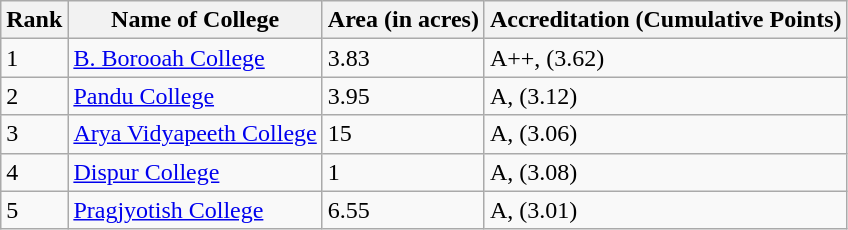<table class="wikitable">
<tr>
<th>Rank</th>
<th>Name of College</th>
<th>Area (in acres)</th>
<th>Accreditation (Cumulative Points)</th>
</tr>
<tr>
<td>1</td>
<td><a href='#'>B. Borooah College</a></td>
<td>3.83</td>
<td>A++, (3.62)</td>
</tr>
<tr>
<td>2</td>
<td><a href='#'>Pandu College</a></td>
<td>3.95</td>
<td>A, (3.12)</td>
</tr>
<tr>
<td>3</td>
<td><a href='#'>Arya Vidyapeeth College</a></td>
<td>15</td>
<td>A, (3.06)</td>
</tr>
<tr>
<td>4</td>
<td><a href='#'>Dispur College</a></td>
<td>1</td>
<td>A,  (3.08)</td>
</tr>
<tr>
<td>5</td>
<td><a href='#'>Pragjyotish College</a></td>
<td>6.55</td>
<td>A, (3.01)</td>
</tr>
</table>
